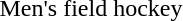<table>
<tr>
<td>Men's field hockey</td>
<td></td>
<td></td>
<td></td>
</tr>
</table>
